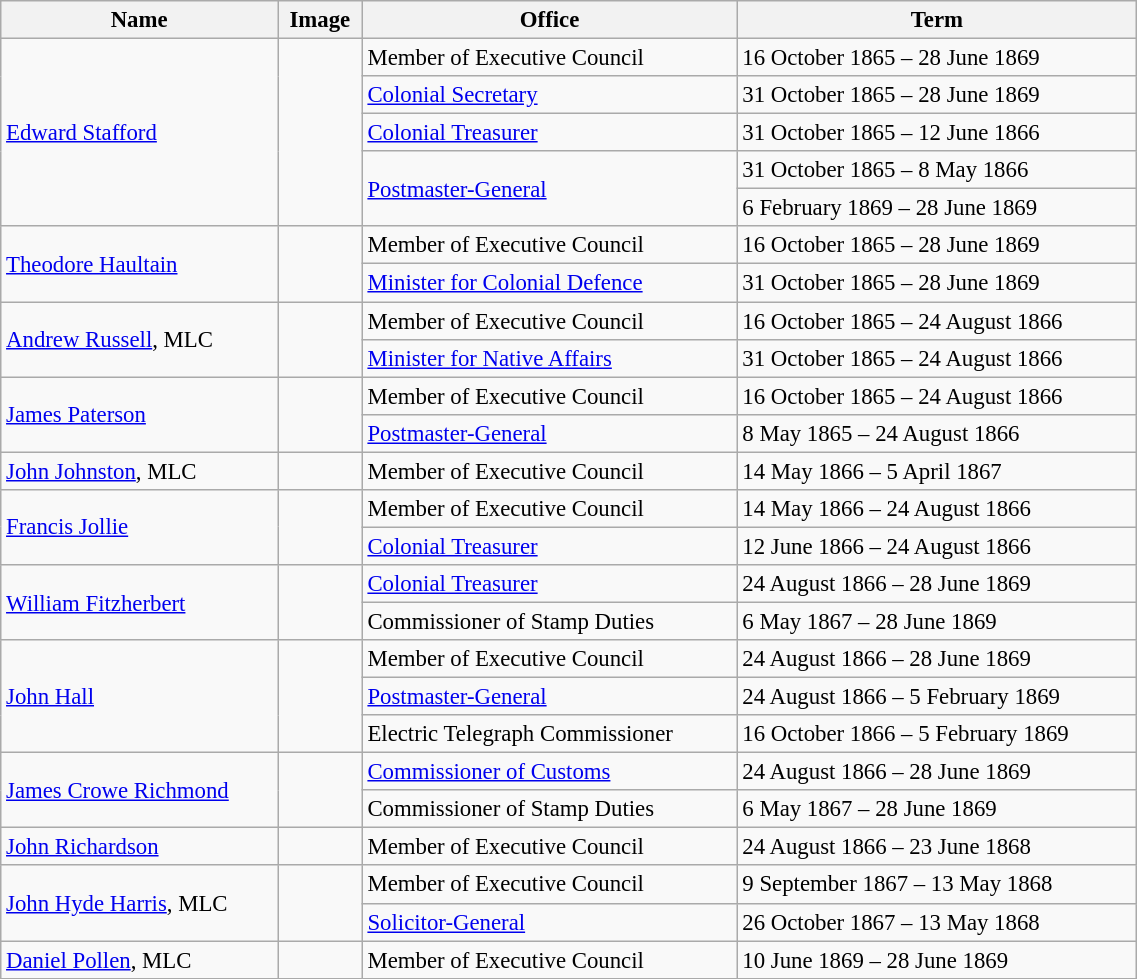<table class=wikitable style="font-size: 95%;" width=60%>
<tr>
<th>Name</th>
<th>Image</th>
<th>Office</th>
<th>Term</th>
</tr>
<tr>
<td rowspan=5><a href='#'>Edward Stafford</a></td>
<td rowspan=5></td>
<td>Member of Executive Council</td>
<td>16 October 1865 – 28 June 1869</td>
</tr>
<tr>
<td><a href='#'>Colonial Secretary</a></td>
<td>31 October 1865 – 28 June 1869</td>
</tr>
<tr>
<td><a href='#'>Colonial Treasurer</a></td>
<td>31 October 1865 – 12 June 1866</td>
</tr>
<tr>
<td rowspan=2><a href='#'>Postmaster-General</a></td>
<td>31 October 1865 – 8 May 1866</td>
</tr>
<tr>
<td>6 February 1869 – 28 June 1869</td>
</tr>
<tr>
<td rowspan=2><a href='#'>Theodore Haultain</a></td>
<td rowspan=2></td>
<td>Member of Executive Council</td>
<td>16 October 1865 – 28 June 1869</td>
</tr>
<tr>
<td><a href='#'>Minister for Colonial Defence</a></td>
<td>31 October 1865 – 28 June 1869</td>
</tr>
<tr>
<td rowspan=2><a href='#'>Andrew Russell</a>, MLC</td>
<td rowspan=2></td>
<td>Member of Executive Council</td>
<td>16 October 1865 – 24 August 1866</td>
</tr>
<tr>
<td><a href='#'>Minister for Native Affairs</a></td>
<td>31 October 1865 – 24 August 1866</td>
</tr>
<tr>
<td rowspan=2><a href='#'>James Paterson</a></td>
<td rowspan=2></td>
<td>Member of Executive Council</td>
<td>16 October 1865 – 24 August 1866</td>
</tr>
<tr>
<td><a href='#'>Postmaster-General</a></td>
<td>8 May 1865 – 24 August 1866</td>
</tr>
<tr>
<td><a href='#'>John Johnston</a>, MLC</td>
<td></td>
<td>Member of Executive Council</td>
<td>14 May 1866 – 5 April 1867</td>
</tr>
<tr>
<td rowspan=2><a href='#'>Francis Jollie</a></td>
<td rowspan=2></td>
<td>Member of Executive Council</td>
<td>14 May 1866 – 24 August 1866</td>
</tr>
<tr>
<td><a href='#'>Colonial Treasurer</a></td>
<td>12 June 1866 – 24 August 1866</td>
</tr>
<tr>
<td rowspan=2><a href='#'>William Fitzherbert</a></td>
<td rowspan=2></td>
<td><a href='#'>Colonial Treasurer</a></td>
<td>24 August 1866 – 28 June 1869</td>
</tr>
<tr>
<td>Commissioner of Stamp Duties</td>
<td>6 May 1867 – 28 June 1869</td>
</tr>
<tr>
<td rowspan=3><a href='#'>John Hall</a></td>
<td rowspan=3></td>
<td>Member of Executive Council</td>
<td>24 August 1866 – 28 June 1869</td>
</tr>
<tr>
<td><a href='#'>Postmaster-General</a></td>
<td>24 August 1866 – 5 February 1869</td>
</tr>
<tr>
<td>Electric Telegraph Commissioner</td>
<td>16 October 1866 – 5 February 1869</td>
</tr>
<tr>
<td rowspan=2><a href='#'>James Crowe Richmond</a></td>
<td rowspan=2></td>
<td><a href='#'>Commissioner of Customs</a></td>
<td>24 August 1866 – 28 June 1869</td>
</tr>
<tr>
<td>Commissioner of Stamp Duties</td>
<td>6 May 1867 – 28 June 1869</td>
</tr>
<tr>
<td><a href='#'>John Richardson</a></td>
<td></td>
<td>Member of Executive Council</td>
<td>24 August 1866 – 23 June 1868</td>
</tr>
<tr>
<td rowspan=2><a href='#'>John Hyde Harris</a>, MLC</td>
<td rowspan=2></td>
<td>Member of Executive Council</td>
<td>9 September 1867 – 13 May 1868</td>
</tr>
<tr>
<td><a href='#'>Solicitor-General</a></td>
<td>26 October 1867 – 13 May 1868</td>
</tr>
<tr>
<td><a href='#'>Daniel Pollen</a>, MLC</td>
<td></td>
<td>Member of Executive Council</td>
<td>10 June 1869 – 28 June 1869</td>
</tr>
</table>
